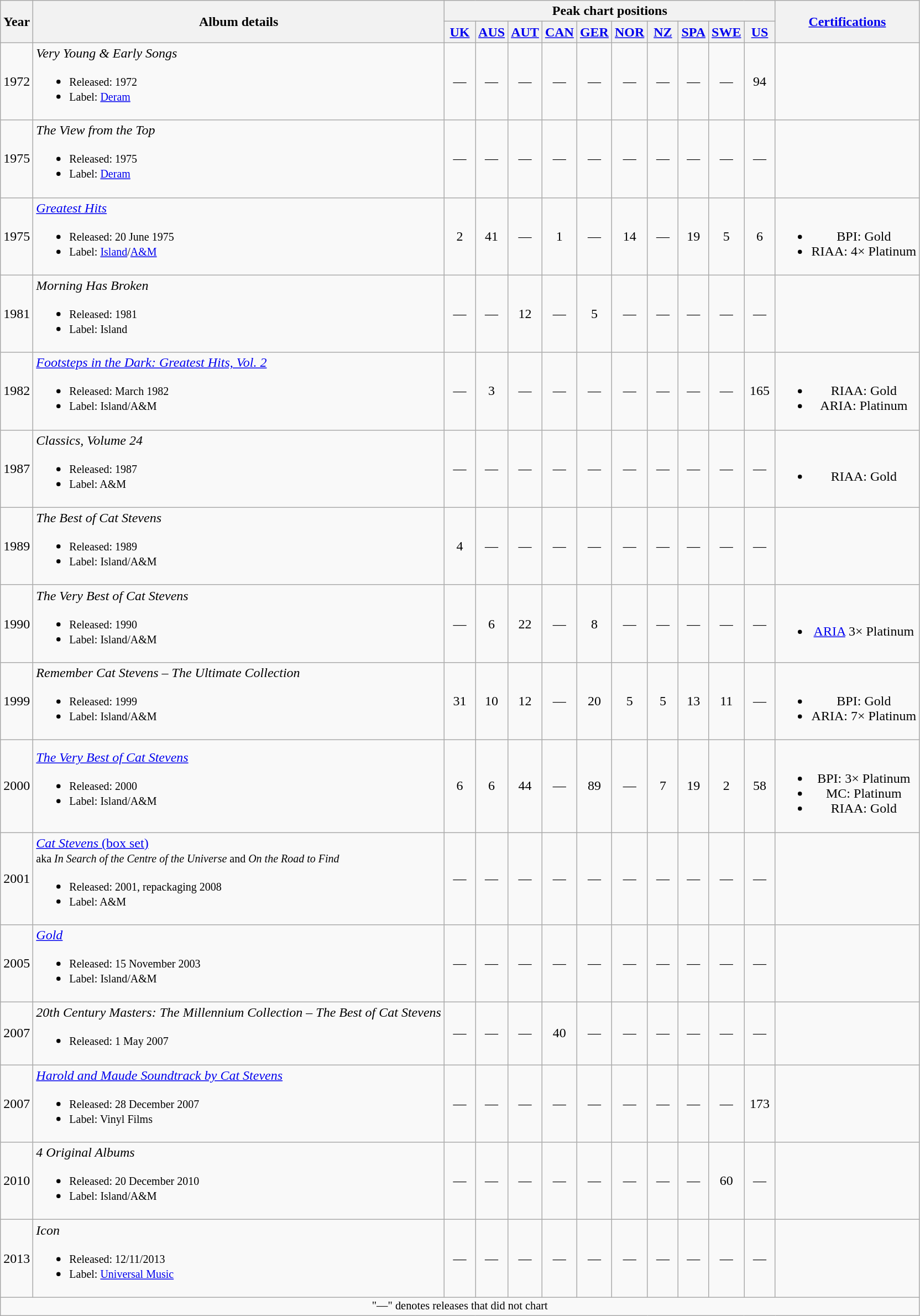<table class="wikitable" style="text-align:center;">
<tr>
<th rowspan="2">Year</th>
<th rowspan="2">Album details</th>
<th colspan="10">Peak chart positions</th>
<th rowspan="2"><a href='#'>Certifications</a></th>
</tr>
<tr>
<th style="width:30px;"><a href='#'>UK</a><br></th>
<th style="width:30px;"><a href='#'>AUS</a><br></th>
<th style="width:30px;"><a href='#'>AUT</a><br></th>
<th style="width:30px;"><a href='#'>CAN</a><br></th>
<th style="width:30px;"><a href='#'>GER</a><br></th>
<th style="width:30px;"><a href='#'>NOR</a><br></th>
<th style="width:30px;"><a href='#'>NZ</a><br></th>
<th><a href='#'>SPA</a><br></th>
<th style="width:30px;"><a href='#'>SWE</a><br></th>
<th style="width:30px;"><a href='#'>US</a><br></th>
</tr>
<tr>
<td>1972</td>
<td style="text-align:left;"><em>Very Young & Early Songs</em><br><ul><li><small>Released: 1972</small></li><li><small>Label: <a href='#'>Deram</a></small></li></ul></td>
<td>—</td>
<td>—</td>
<td>—</td>
<td>—</td>
<td>—</td>
<td>—</td>
<td>—</td>
<td>—</td>
<td>—</td>
<td>94</td>
<td></td>
</tr>
<tr>
<td>1975</td>
<td style="text-align:left;"><em>The View from the Top</em><br><ul><li><small>Released: 1975</small></li><li><small>Label: <a href='#'>Deram</a></small></li></ul></td>
<td>—</td>
<td>—</td>
<td>—</td>
<td>—</td>
<td>—</td>
<td>—</td>
<td>—</td>
<td>—</td>
<td>—</td>
<td>—</td>
</tr>
<tr>
<td>1975</td>
<td style="text-align:left;"><em><a href='#'>Greatest Hits</a></em><br><ul><li><small>Released: 20 June 1975</small></li><li><small>Label: <a href='#'>Island</a>/<a href='#'>A&M</a></small></li></ul></td>
<td>2</td>
<td>41</td>
<td>—</td>
<td>1</td>
<td>—</td>
<td>14</td>
<td>—</td>
<td>19</td>
<td>5</td>
<td>6</td>
<td><br><ul><li>BPI: Gold</li><li>RIAA: 4× Platinum</li></ul></td>
</tr>
<tr>
<td>1981</td>
<td style="text-align:left;"><em>Morning Has Broken</em><br><ul><li><small>Released: 1981</small></li><li><small>Label: Island</small></li></ul></td>
<td>—</td>
<td>—</td>
<td>12</td>
<td>—</td>
<td>5</td>
<td>—</td>
<td>—</td>
<td>—</td>
<td>—</td>
<td>—</td>
<td></td>
</tr>
<tr>
<td>1982</td>
<td style="text-align:left;"><em><a href='#'>Footsteps in the Dark: Greatest Hits, Vol. 2</a></em><br><ul><li><small>Released: March 1982</small></li><li><small>Label: Island/A&M</small></li></ul></td>
<td>—</td>
<td>3</td>
<td>—</td>
<td>—</td>
<td>—</td>
<td>—</td>
<td>—</td>
<td>—</td>
<td>—</td>
<td>165</td>
<td><br><ul><li>RIAA: Gold</li><li>ARIA: Platinum</li></ul></td>
</tr>
<tr>
<td>1987</td>
<td style="text-align:left;"><em>Classics, Volume 24</em><br><ul><li><small>Released: 1987</small></li><li><small>Label: A&M</small></li></ul></td>
<td>—</td>
<td>—</td>
<td>—</td>
<td>—</td>
<td>—</td>
<td>—</td>
<td>—</td>
<td>—</td>
<td>—</td>
<td>—</td>
<td><br><ul><li>RIAA: Gold</li></ul></td>
</tr>
<tr>
<td>1989</td>
<td style="text-align:left;"><em>The Best of Cat Stevens</em><br><ul><li><small>Released: 1989</small></li><li><small>Label: Island/A&M</small></li></ul></td>
<td>4</td>
<td>—</td>
<td>—</td>
<td>—</td>
<td>—</td>
<td>—</td>
<td>—</td>
<td>—</td>
<td>—</td>
<td>—</td>
<td></td>
</tr>
<tr>
<td>1990</td>
<td style="text-align:left;"><em>The Very Best of Cat Stevens</em><br><ul><li><small>Released: 1990</small></li><li><small>Label: Island/A&M</small></li></ul></td>
<td>—</td>
<td>6</td>
<td>22</td>
<td>—</td>
<td>8</td>
<td>—</td>
<td>—</td>
<td>—</td>
<td>—</td>
<td>—</td>
<td><br><ul><li><a href='#'>ARIA</a> 3× Platinum</li></ul></td>
</tr>
<tr>
<td>1999</td>
<td style="text-align:left;"><em>Remember Cat Stevens – The Ultimate Collection</em><br><ul><li><small>Released: 1999</small></li><li><small>Label: Island/A&M</small></li></ul></td>
<td>31</td>
<td>10</td>
<td>12</td>
<td>—</td>
<td>20</td>
<td>5</td>
<td>5</td>
<td>13</td>
<td>11</td>
<td>—</td>
<td><br><ul><li>BPI: Gold</li><li>ARIA: 7× Platinum</li></ul></td>
</tr>
<tr>
<td>2000</td>
<td style="text-align:left;"><em><a href='#'>The Very Best of Cat Stevens</a></em><br><ul><li><small>Released: 2000</small></li><li><small>Label: Island/A&M</small></li></ul></td>
<td>6</td>
<td>6</td>
<td>44</td>
<td>—</td>
<td>89</td>
<td>—</td>
<td>7</td>
<td>19</td>
<td>2</td>
<td>58</td>
<td><br><ul><li>BPI: 3× Platinum</li><li>MC: Platinum</li><li>RIAA: Gold</li></ul></td>
</tr>
<tr>
<td>2001</td>
<td style="text-align:left;"><a href='#'><em>Cat Stevens</em> (box set)</a><br><small>aka <em>In Search of the Centre of the Universe</em> and <em>On the Road to Find</em> </small><ul><li><small>Released: 2001, repackaging 2008</small></li><li><small>Label: A&M</small></li></ul></td>
<td>—</td>
<td>—</td>
<td>—</td>
<td>—</td>
<td>—</td>
<td>—</td>
<td>—</td>
<td>—</td>
<td>—</td>
<td>—</td>
<td></td>
</tr>
<tr>
<td>2005</td>
<td style="text-align:left;"><em><a href='#'>Gold</a></em><br><ul><li><small>Released: 15 November 2003</small></li><li><small>Label: Island/A&M</small></li></ul></td>
<td>—</td>
<td>—</td>
<td>—</td>
<td>—</td>
<td>—</td>
<td>—</td>
<td>—</td>
<td>—</td>
<td>—</td>
<td>—</td>
<td></td>
</tr>
<tr>
<td>2007</td>
<td style="text-align:left;"><em>20th Century Masters: The Millennium Collection – The Best of Cat Stevens</em><br><ul><li><small>Released: 1 May 2007</small></li></ul></td>
<td>—</td>
<td>—</td>
<td>—</td>
<td>40</td>
<td>—</td>
<td>—</td>
<td>—</td>
<td>—</td>
<td>—</td>
<td>—</td>
<td></td>
</tr>
<tr>
<td>2007</td>
<td style="text-align:left;"><em><a href='#'>Harold and Maude Soundtrack by Cat Stevens</a></em><br><ul><li><small>Released: 28 December 2007</small></li><li><small>Label: Vinyl Films</small></li></ul></td>
<td>—</td>
<td>—</td>
<td>—</td>
<td>—</td>
<td>—</td>
<td>—</td>
<td>—</td>
<td>—</td>
<td>—</td>
<td>173<br></td>
<td></td>
</tr>
<tr>
<td>2010</td>
<td style="text-align:left;"><em>4 Original Albums</em><br><ul><li><small>Released: 20 December 2010</small></li><li><small>Label: Island/A&M</small></li></ul></td>
<td>—</td>
<td>—</td>
<td>—</td>
<td>—</td>
<td>—</td>
<td>—</td>
<td>—</td>
<td>—</td>
<td>60</td>
<td>—</td>
<td></td>
</tr>
<tr>
<td>2013</td>
<td style="text-align:left;"><em>Icon</em><br><ul><li><small>Released: 12/11/2013</small></li><li><small>Label: <a href='#'>Universal Music</a></small></li></ul></td>
<td>—</td>
<td>—</td>
<td>—</td>
<td>—</td>
<td>—</td>
<td>—</td>
<td>—</td>
<td>—</td>
<td>—</td>
<td>—</td>
<td></td>
</tr>
<tr>
<td colspan="21" style="font-size:85%">"—" denotes releases that did not chart</td>
</tr>
</table>
